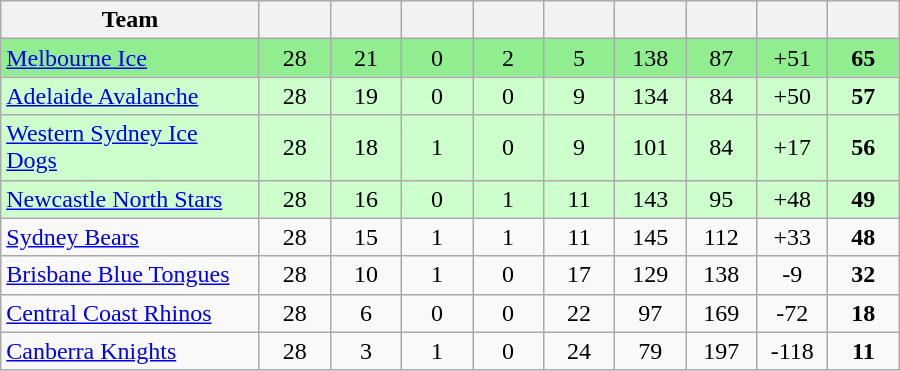<table class="wikitable" style="text-align:center;">
<tr>
<th width=165>Team</th>
<th width=40></th>
<th width=40></th>
<th width=40></th>
<th width=40></th>
<th width=40></th>
<th width=40></th>
<th width=40></th>
<th width=40></th>
<th width=40></th>
</tr>
<tr style="background:#90EE90;">
<td style="text-align:left;"><a href='#'>Melbourne Ice</a></td>
<td>28</td>
<td>21</td>
<td>0</td>
<td>2</td>
<td>5</td>
<td>138</td>
<td>87</td>
<td>+51</td>
<td><strong>65</strong></td>
</tr>
<tr style="background:#ccffcc;">
<td style="text-align:left;"><a href='#'>Adelaide Avalanche</a></td>
<td>28</td>
<td>19</td>
<td>0</td>
<td>0</td>
<td>9</td>
<td>134</td>
<td>84</td>
<td>+50</td>
<td><strong>57</strong></td>
</tr>
<tr style="background:#ccffcc;">
<td style="text-align:left;"><a href='#'>Western Sydney Ice Dogs</a></td>
<td>28</td>
<td>18</td>
<td>1</td>
<td>0</td>
<td>9</td>
<td>101</td>
<td>84</td>
<td>+17</td>
<td><strong>56</strong></td>
</tr>
<tr style="background:#ccffcc;">
<td style="text-align:left;"><a href='#'>Newcastle North Stars</a></td>
<td>28</td>
<td>16</td>
<td>0</td>
<td>1</td>
<td>11</td>
<td>143</td>
<td>95</td>
<td>+48</td>
<td><strong>49</strong></td>
</tr>
<tr>
<td style="text-align:left;"><a href='#'>Sydney Bears</a></td>
<td>28</td>
<td>15</td>
<td>1</td>
<td>1</td>
<td>11</td>
<td>145</td>
<td>112</td>
<td>+33</td>
<td><strong>48</strong></td>
</tr>
<tr>
<td style="text-align:left;"><a href='#'>Brisbane Blue Tongues</a></td>
<td>28</td>
<td>10</td>
<td>1</td>
<td>0</td>
<td>17</td>
<td>129</td>
<td>138</td>
<td>-9</td>
<td><strong>32</strong></td>
</tr>
<tr>
<td style="text-align:left;"><a href='#'>Central Coast Rhinos</a></td>
<td>28</td>
<td>6</td>
<td>0</td>
<td>0</td>
<td>22</td>
<td>97</td>
<td>169</td>
<td>-72</td>
<td><strong>18</strong></td>
</tr>
<tr>
<td style="text-align:left;"><a href='#'>Canberra Knights</a></td>
<td>28</td>
<td>3</td>
<td>1</td>
<td>0</td>
<td>24</td>
<td>79</td>
<td>197</td>
<td>-118</td>
<td><strong>11</strong></td>
</tr>
</table>
